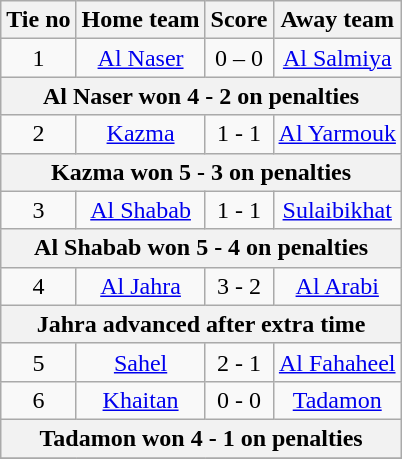<table class="wikitable" style="text-align: center">
<tr>
<th>Tie no</th>
<th>Home team</th>
<th>Score</th>
<th>Away team</th>
</tr>
<tr>
<td>1</td>
<td><a href='#'>Al Naser</a></td>
<td>0 – 0</td>
<td><a href='#'>Al Salmiya</a></td>
</tr>
<tr>
<th colspan="4">Al Naser won 4 - 2 on penalties</th>
</tr>
<tr>
<td>2</td>
<td><a href='#'>Kazma</a></td>
<td>1 - 1</td>
<td><a href='#'>Al Yarmouk</a></td>
</tr>
<tr>
<th colspan="4">Kazma won 5 - 3 on penalties</th>
</tr>
<tr>
<td>3</td>
<td><a href='#'>Al Shabab</a></td>
<td>1 - 1</td>
<td><a href='#'>Sulaibikhat</a></td>
</tr>
<tr>
<th colspan="4">Al Shabab won 5 - 4 on penalties</th>
</tr>
<tr>
<td>4</td>
<td><a href='#'>Al Jahra</a></td>
<td>3 - 2</td>
<td><a href='#'>Al Arabi</a></td>
</tr>
<tr>
<th colspan="4">Jahra advanced after extra time</th>
</tr>
<tr>
<td>5</td>
<td><a href='#'>Sahel</a></td>
<td>2 - 1</td>
<td><a href='#'>Al Fahaheel</a></td>
</tr>
<tr>
<td>6</td>
<td><a href='#'>Khaitan</a></td>
<td>0 - 0</td>
<td><a href='#'>Tadamon</a></td>
</tr>
<tr>
<th colspan="4">Tadamon won 4 - 1 on penalties</th>
</tr>
<tr>
</tr>
</table>
